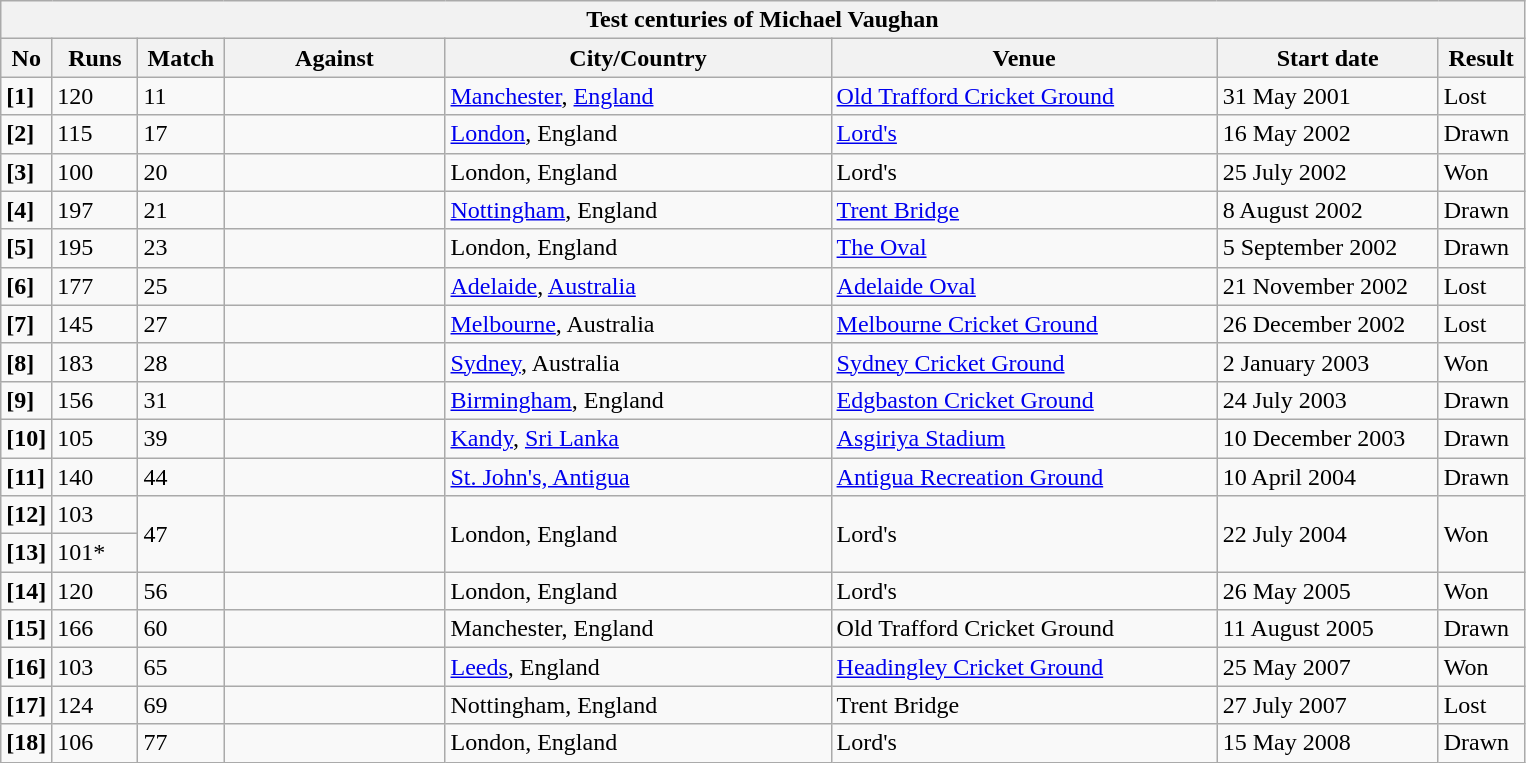<table class="wikitable">
<tr>
<th colspan=8>Test centuries of Michael Vaughan</th>
</tr>
<tr>
<th>No</th>
<th style="width:50px;">Runs</th>
<th style="width:50px;">Match</th>
<th style="width:140px;">Against</th>
<th style="width:250px;">City/Country</th>
<th style="width:250px;">Venue</th>
<th style="width:140px;">Start date</th>
<th style="width:50px;">Result</th>
</tr>
<tr>
<td><strong>[1]</strong></td>
<td>120</td>
<td>11</td>
<td></td>
<td> <a href='#'>Manchester</a>, <a href='#'>England</a></td>
<td><a href='#'>Old Trafford Cricket Ground</a></td>
<td>31 May 2001</td>
<td>Lost</td>
</tr>
<tr>
<td><strong>[2]</strong></td>
<td>115</td>
<td>17</td>
<td></td>
<td> <a href='#'>London</a>, England</td>
<td><a href='#'>Lord's</a></td>
<td>16 May 2002</td>
<td>Drawn</td>
</tr>
<tr>
<td><strong>[3]</strong></td>
<td>100</td>
<td>20</td>
<td></td>
<td> London, England</td>
<td>Lord's</td>
<td>25 July 2002</td>
<td>Won</td>
</tr>
<tr>
<td><strong>[4]</strong></td>
<td>197</td>
<td>21</td>
<td></td>
<td> <a href='#'>Nottingham</a>, England</td>
<td><a href='#'>Trent Bridge</a></td>
<td>8 August 2002</td>
<td>Drawn</td>
</tr>
<tr>
<td><strong>[5]</strong></td>
<td>195</td>
<td>23</td>
<td></td>
<td> London, England</td>
<td><a href='#'>The Oval</a></td>
<td>5 September 2002</td>
<td>Drawn</td>
</tr>
<tr>
<td><strong>[6]</strong></td>
<td>177</td>
<td>25</td>
<td></td>
<td> <a href='#'>Adelaide</a>, <a href='#'>Australia</a></td>
<td><a href='#'>Adelaide Oval</a></td>
<td>21 November 2002</td>
<td>Lost</td>
</tr>
<tr>
<td><strong>[7]</strong></td>
<td>145</td>
<td>27</td>
<td></td>
<td> <a href='#'>Melbourne</a>, Australia</td>
<td><a href='#'>Melbourne Cricket Ground</a></td>
<td>26 December 2002</td>
<td>Lost</td>
</tr>
<tr>
<td><strong>[8]</strong></td>
<td>183</td>
<td>28</td>
<td></td>
<td> <a href='#'>Sydney</a>, Australia</td>
<td><a href='#'>Sydney Cricket Ground</a></td>
<td>2 January 2003</td>
<td>Won</td>
</tr>
<tr>
<td><strong>[9]</strong></td>
<td>156</td>
<td>31</td>
<td></td>
<td> <a href='#'>Birmingham</a>, England</td>
<td><a href='#'>Edgbaston Cricket Ground</a></td>
<td>24 July 2003</td>
<td>Drawn</td>
</tr>
<tr>
<td><strong>[10]</strong></td>
<td>105</td>
<td>39</td>
<td></td>
<td> <a href='#'>Kandy</a>, <a href='#'>Sri Lanka</a></td>
<td><a href='#'>Asgiriya Stadium</a></td>
<td>10 December 2003</td>
<td>Drawn</td>
</tr>
<tr>
<td><strong>[11]</strong></td>
<td>140</td>
<td>44</td>
<td></td>
<td> <a href='#'>St. John's, Antigua</a></td>
<td><a href='#'>Antigua Recreation Ground</a></td>
<td>10 April 2004</td>
<td>Drawn</td>
</tr>
<tr>
<td><strong>[12]</strong></td>
<td>103</td>
<td rowspan="2">47</td>
<td rowspan="2"></td>
<td rowspan="2"> London, England</td>
<td rowspan="2">Lord's</td>
<td rowspan="2">22 July 2004</td>
<td rowspan="2">Won</td>
</tr>
<tr>
<td><strong>[13]</strong></td>
<td>101*</td>
</tr>
<tr>
<td><strong>[14]</strong></td>
<td>120</td>
<td>56</td>
<td></td>
<td> London, England</td>
<td>Lord's</td>
<td>26 May 2005</td>
<td>Won</td>
</tr>
<tr>
<td><strong>[15]</strong></td>
<td>166</td>
<td>60</td>
<td></td>
<td> Manchester, England</td>
<td>Old Trafford Cricket Ground</td>
<td>11 August 2005</td>
<td>Drawn</td>
</tr>
<tr>
<td><strong>[16]</strong></td>
<td>103</td>
<td>65</td>
<td></td>
<td> <a href='#'>Leeds</a>, England</td>
<td><a href='#'>Headingley Cricket Ground</a></td>
<td>25 May 2007</td>
<td>Won</td>
</tr>
<tr>
<td><strong>[17]</strong></td>
<td>124</td>
<td>69</td>
<td></td>
<td> Nottingham, England</td>
<td>Trent Bridge</td>
<td>27 July 2007</td>
<td>Lost</td>
</tr>
<tr>
<td><strong>[18]</strong></td>
<td>106</td>
<td>77</td>
<td></td>
<td> London, England</td>
<td>Lord's</td>
<td>15 May 2008</td>
<td>Drawn</td>
</tr>
</table>
